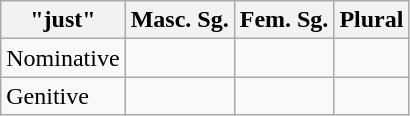<table class="wikitable">
<tr>
<th> "just"</th>
<th>Masc. Sg.</th>
<th>Fem. Sg.</th>
<th>Plural</th>
</tr>
<tr>
<td>Nominative</td>
<td></td>
<td></td>
<td></td>
</tr>
<tr>
<td>Genitive</td>
<td></td>
<td></td>
<td></td>
</tr>
</table>
